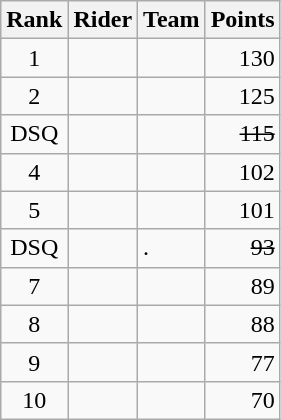<table class="wikitable">
<tr>
<th scope="col">Rank</th>
<th scope="col">Rider</th>
<th scope="col">Team</th>
<th scope="col">Points</th>
</tr>
<tr>
<td style="text-align:center;">1</td>
<td> </td>
<td></td>
<td style="text-align:right;">130</td>
</tr>
<tr>
<td style="text-align:center;">2</td>
<td></td>
<td></td>
<td style="text-align:right;">125</td>
</tr>
<tr>
<td style="text-align:center;">DSQ</td>
<td><s></s></td>
<td><s></s></td>
<td style="text-align:right;"><s>115</s></td>
</tr>
<tr>
<td style="text-align:center;">4</td>
<td></td>
<td></td>
<td style="text-align:right;">102</td>
</tr>
<tr>
<td style="text-align:center;">5</td>
<td></td>
<td></td>
<td style="text-align:right;">101</td>
</tr>
<tr>
<td style="text-align:center;">DSQ</td>
<td><s></s></td>
<td><s></s>.</td>
<td style="text-align:right;"><s>93</s></td>
</tr>
<tr>
<td style="text-align:center;">7</td>
<td></td>
<td></td>
<td style="text-align:right;">89</td>
</tr>
<tr>
<td style="text-align:center;">8</td>
<td></td>
<td></td>
<td style="text-align:right;">88</td>
</tr>
<tr>
<td style="text-align:center;">9</td>
<td></td>
<td></td>
<td style="text-align:right;">77</td>
</tr>
<tr>
<td style="text-align:center;">10</td>
<td></td>
<td></td>
<td style="text-align:right;">70</td>
</tr>
</table>
